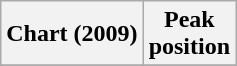<table class="wikitable sortable plainrowheaders" style="text-align:center;">
<tr>
<th scope="col">Chart (2009)</th>
<th scope="col">Peak<br>position</th>
</tr>
<tr>
</tr>
</table>
